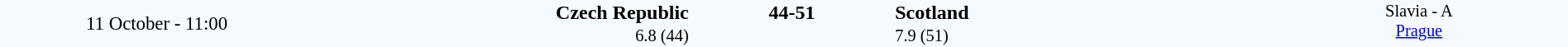<table style="width: 100%; background:#F5FAFF;" cellspacing="0">
<tr>
<td style=font-size:95% align=center rowspan=3 width=20%>11 October - 11:00</td>
</tr>
<tr>
<td width=24% align=right><strong>Czech Republic</strong></td>
<td align=center width=13%><strong>44-51</strong></td>
<td width=24%><strong>Scotland</strong></td>
<td style=font-size:85% rowspan=3 valign=top align=center>Slavia - A <br><a href='#'>Prague</a></td>
</tr>
<tr style=font-size:85%>
<td align=right>6.8 (44)</td>
<td align=center></td>
<td>7.9 (51)</td>
</tr>
</table>
